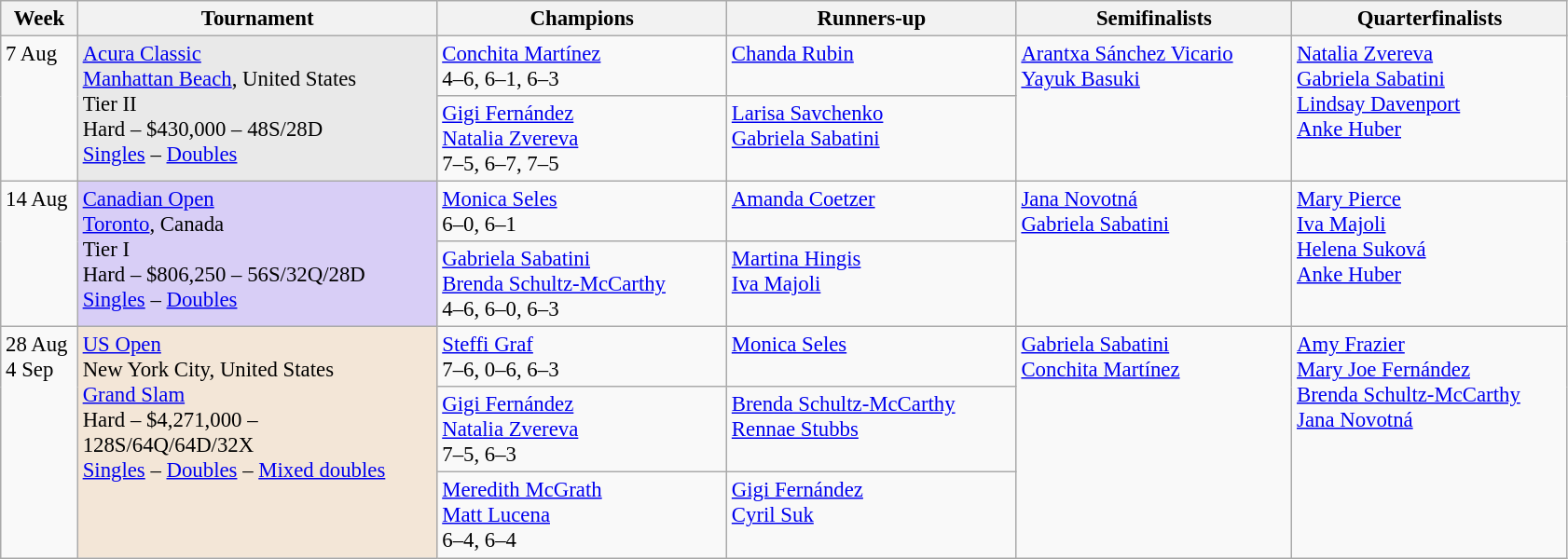<table class=wikitable style=font-size:95%>
<tr>
<th style="width:48px;">Week</th>
<th style="width:250px;">Tournament</th>
<th style="width:200px;">Champions</th>
<th style="width:200px;">Runners-up</th>
<th style="width:190px;">Semifinalists</th>
<th style="width:190px;">Quarterfinalists</th>
</tr>
<tr valign=top>
<td rowspan=2>7 Aug</td>
<td rowspan=2 style=background:#e9e9e9;><a href='#'>Acura Classic</a><br> <a href='#'>Manhattan Beach</a>, United States <br> Tier II<br> Hard – $430,000 – 48S/28D <br><a href='#'>Singles</a> – <a href='#'>Doubles</a></td>
<td> <a href='#'>Conchita Martínez</a><br>4–6, 6–1, 6–3</td>
<td> <a href='#'>Chanda Rubin</a></td>
<td rowspan=2>  <a href='#'>Arantxa Sánchez Vicario</a><br> <a href='#'>Yayuk Basuki</a></td>
<td rowspan=2> <a href='#'>Natalia Zvereva</a><br> <a href='#'>Gabriela Sabatini</a><br> <a href='#'>Lindsay Davenport</a><br> <a href='#'>Anke Huber</a></td>
</tr>
<tr valign=top>
<td> <a href='#'>Gigi Fernández</a><br> <a href='#'>Natalia Zvereva</a><br>7–5, 6–7, 7–5</td>
<td> <a href='#'>Larisa Savchenko</a><br> <a href='#'>Gabriela Sabatini</a></td>
</tr>
<tr valign=top>
<td rowspan=2>14 Aug</td>
<td rowspan=2  style=background:#d8cef6;><a href='#'>Canadian Open</a><br> <a href='#'>Toronto</a>, Canada <br> Tier I<br> Hard – $806,250 – 56S/32Q/28D <br><a href='#'>Singles</a> – <a href='#'>Doubles</a></td>
<td> <a href='#'>Monica Seles</a><br>6–0, 6–1</td>
<td> <a href='#'>Amanda Coetzer</a></td>
<td rowspan=2>  <a href='#'>Jana Novotná</a><br> <a href='#'>Gabriela Sabatini</a></td>
<td rowspan=2> <a href='#'>Mary Pierce</a><br> <a href='#'>Iva Majoli</a><br> <a href='#'>Helena Suková</a><br> <a href='#'>Anke Huber</a></td>
</tr>
<tr valign=top>
<td> <a href='#'>Gabriela Sabatini</a><br> <a href='#'>Brenda Schultz-McCarthy</a><br> 4–6, 6–0, 6–3</td>
<td> <a href='#'>Martina Hingis</a><br> <a href='#'>Iva Majoli</a></td>
</tr>
<tr valign=top>
<td rowspan=3>28 Aug<br>4 Sep</td>
<td rowspan=3 bgcolor="#F3E6D7"><a href='#'>US Open</a><br> New York City, United States <br> <a href='#'>Grand Slam</a><br> Hard – $4,271,000 – 128S/64Q/64D/32X <br><a href='#'>Singles</a> – <a href='#'>Doubles</a> – <a href='#'>Mixed doubles</a></td>
<td> <a href='#'>Steffi Graf</a><br>7–6, 0–6, 6–3</td>
<td> <a href='#'>Monica Seles</a></td>
<td rowspan=3>  <a href='#'>Gabriela Sabatini</a><br> <a href='#'>Conchita Martínez</a></td>
<td rowspan=3> <a href='#'>Amy Frazier</a><br> <a href='#'>Mary Joe Fernández</a><br> <a href='#'>Brenda Schultz-McCarthy</a><br> <a href='#'>Jana Novotná</a></td>
</tr>
<tr valign=top>
<td> <a href='#'>Gigi Fernández</a><br> <a href='#'>Natalia Zvereva</a><br>7–5, 6–3</td>
<td> <a href='#'>Brenda Schultz-McCarthy</a><br> <a href='#'>Rennae Stubbs</a></td>
</tr>
<tr valign=top>
<td> <a href='#'>Meredith McGrath</a><br> <a href='#'>Matt Lucena</a><br> 6–4, 6–4</td>
<td> <a href='#'>Gigi Fernández</a><br> <a href='#'>Cyril Suk</a></td>
</tr>
</table>
